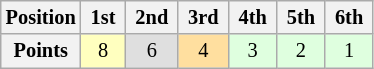<table class="wikitable" style="font-size:85%; text-align:center">
<tr>
<th>Position</th>
<th> 1st </th>
<th> 2nd </th>
<th> 3rd </th>
<th> 4th </th>
<th> 5th </th>
<th> 6th </th>
</tr>
<tr>
<th>Points</th>
<td style="background:#ffffbf;">8</td>
<td style="background:#dfdfdf;">6</td>
<td style="background:#ffdf9f;">4</td>
<td style="background:#dfffdf;">3</td>
<td style="background:#dfffdf;">2</td>
<td style="background:#dfffdf;">1</td>
</tr>
</table>
